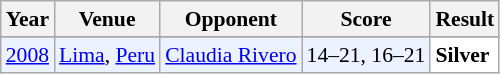<table class="sortable wikitable" style="font-size: 90%;">
<tr>
<th>Year</th>
<th>Venue</th>
<th>Opponent</th>
<th>Score</th>
<th>Result</th>
</tr>
<tr>
</tr>
<tr style="background:#ECF2FF">
<td align="center"><a href='#'>2008</a></td>
<td align="left"><a href='#'>Lima</a>, <a href='#'>Peru</a></td>
<td align="left"> <a href='#'>Claudia Rivero</a></td>
<td align="left">14–21, 16–21</td>
<td style="text-align:left; background:white"> <strong>Silver</strong></td>
</tr>
</table>
